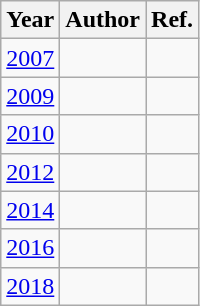<table class="wikitable sortable mw-collapsible">
<tr>
<th>Year</th>
<th>Author</th>
<th>Ref.</th>
</tr>
<tr>
<td><a href='#'>2007</a></td>
<td></td>
<td></td>
</tr>
<tr>
<td><a href='#'>2009</a></td>
<td></td>
<td></td>
</tr>
<tr>
<td><a href='#'>2010</a></td>
<td></td>
<td></td>
</tr>
<tr>
<td><a href='#'>2012</a></td>
<td></td>
<td></td>
</tr>
<tr>
<td><a href='#'>2014</a></td>
<td></td>
<td></td>
</tr>
<tr>
<td><a href='#'>2016</a></td>
<td></td>
<td></td>
</tr>
<tr>
<td><a href='#'>2018</a></td>
<td></td>
<td></td>
</tr>
</table>
